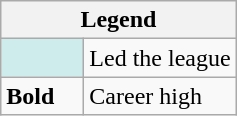<table class="wikitable">
<tr>
<th colspan="2">Legend</th>
</tr>
<tr>
<td style="background:#cfecec; width:3em;"></td>
<td>Led the league</td>
</tr>
<tr>
<td><strong>Bold</strong></td>
<td>Career high</td>
</tr>
</table>
